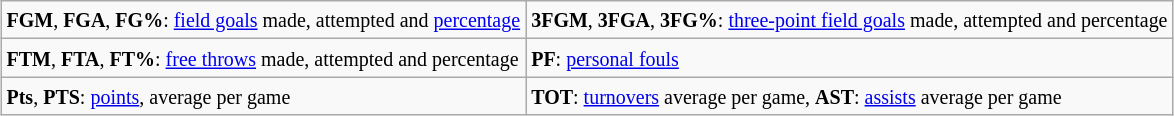<table style="margin:auto;"  class="wikitable">
<tr>
<td><small><strong>FGM</strong>, <strong>FGA</strong>, <strong>FG%</strong>: <a href='#'>field goals</a> made, attempted and <a href='#'>percentage</a></small></td>
<td><small><strong>3FGM</strong>, <strong>3FGA</strong>, <strong>3FG%</strong>: <a href='#'>three-point field goals</a> made, attempted and percentage</small></td>
</tr>
<tr>
<td><small><strong>FTM</strong>, <strong>FTA</strong>, <strong>FT%</strong>: <a href='#'>free throws</a> made, attempted and percentage</small></td>
<td><small><strong>PF</strong>: <a href='#'>personal fouls</a></small></td>
</tr>
<tr>
<td><small><strong>Pts</strong>, <strong>PTS</strong>: <a href='#'>points</a>, average per game</small></td>
<td><small><strong>TOT</strong>: <a href='#'>turnovers</a> average per game, <strong>AST</strong>: <a href='#'>assists</a> average per game</small></td>
</tr>
</table>
